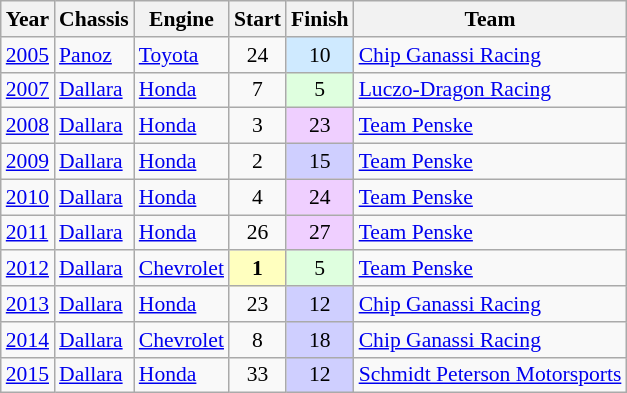<table class="wikitable" style="font-size: 90%;">
<tr>
<th>Year</th>
<th>Chassis</th>
<th>Engine</th>
<th>Start</th>
<th>Finish</th>
<th>Team</th>
</tr>
<tr>
<td><a href='#'>2005</a></td>
<td><a href='#'>Panoz</a></td>
<td><a href='#'>Toyota</a></td>
<td align=center>24</td>
<td align=center style="background:#CFEAFF;">10</td>
<td><a href='#'>Chip Ganassi Racing</a></td>
</tr>
<tr>
<td><a href='#'>2007</a></td>
<td><a href='#'>Dallara</a></td>
<td><a href='#'>Honda</a></td>
<td align=center>7</td>
<td align=center style="background:#DFFFDF;">5</td>
<td><a href='#'>Luczo-Dragon Racing</a></td>
</tr>
<tr>
<td><a href='#'>2008</a></td>
<td><a href='#'>Dallara</a></td>
<td><a href='#'>Honda</a></td>
<td align=center>3</td>
<td align=center style="background:#EFCFFF;">23</td>
<td><a href='#'>Team Penske</a></td>
</tr>
<tr>
<td><a href='#'>2009</a></td>
<td><a href='#'>Dallara</a></td>
<td><a href='#'>Honda</a></td>
<td align=center>2</td>
<td align=center style="background:#CFCFFF;">15</td>
<td><a href='#'>Team Penske</a></td>
</tr>
<tr>
<td><a href='#'>2010</a></td>
<td><a href='#'>Dallara</a></td>
<td><a href='#'>Honda</a></td>
<td align=center>4</td>
<td align=center style="background:#EFCFFF;">24</td>
<td><a href='#'>Team Penske</a></td>
</tr>
<tr>
<td><a href='#'>2011</a></td>
<td><a href='#'>Dallara</a></td>
<td><a href='#'>Honda</a></td>
<td align=center>26</td>
<td align=center style="background:#EFCFFF;">27</td>
<td><a href='#'>Team Penske</a></td>
</tr>
<tr>
<td><a href='#'>2012</a></td>
<td><a href='#'>Dallara</a></td>
<td><a href='#'>Chevrolet</a></td>
<td align=center style="background:#FFFFBF;"><strong>1</strong></td>
<td align=center style="background:#DFFFDF;">5</td>
<td><a href='#'>Team Penske</a></td>
</tr>
<tr>
<td><a href='#'>2013</a></td>
<td><a href='#'>Dallara</a></td>
<td><a href='#'>Honda</a></td>
<td align=center>23</td>
<td align=center style="background:#CFCFFF;">12</td>
<td><a href='#'>Chip Ganassi Racing</a></td>
</tr>
<tr>
<td><a href='#'>2014</a></td>
<td><a href='#'>Dallara</a></td>
<td><a href='#'>Chevrolet</a></td>
<td align=center>8</td>
<td align=center style="background:#CFCFFF;">18</td>
<td><a href='#'>Chip Ganassi Racing</a></td>
</tr>
<tr>
<td><a href='#'>2015</a></td>
<td><a href='#'>Dallara</a></td>
<td><a href='#'>Honda</a></td>
<td align=center>33</td>
<td align=center style="background:#CFCFFF;">12</td>
<td nowrap><a href='#'>Schmidt Peterson Motorsports</a></td>
</tr>
</table>
